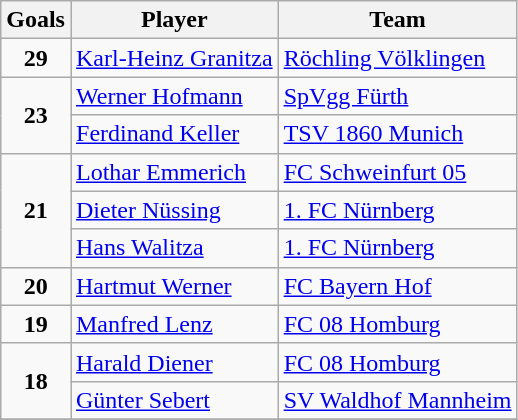<table class="wikitable">
<tr>
<th>Goals</th>
<th>Player</th>
<th>Team</th>
</tr>
<tr>
<td rowspan="1" align=center><strong>29</strong></td>
<td> <a href='#'>Karl-Heinz Granitza</a></td>
<td><a href='#'>Röchling Völklingen</a></td>
</tr>
<tr>
<td rowspan="2" align=center><strong>23</strong></td>
<td> <a href='#'>Werner Hofmann</a></td>
<td><a href='#'>SpVgg Fürth</a></td>
</tr>
<tr>
<td> <a href='#'>Ferdinand Keller</a></td>
<td><a href='#'>TSV 1860 Munich</a></td>
</tr>
<tr>
<td rowspan="3" align=center><strong>21</strong></td>
<td> <a href='#'>Lothar Emmerich</a></td>
<td><a href='#'>FC Schweinfurt 05</a></td>
</tr>
<tr>
<td> <a href='#'>Dieter Nüssing</a></td>
<td><a href='#'>1. FC Nürnberg</a></td>
</tr>
<tr>
<td> <a href='#'>Hans Walitza</a></td>
<td><a href='#'>1. FC Nürnberg</a></td>
</tr>
<tr>
<td rowspan="1" align=center><strong>20</strong></td>
<td> <a href='#'>Hartmut Werner</a></td>
<td><a href='#'>FC Bayern Hof</a></td>
</tr>
<tr>
<td rowspan="1" align=center><strong>19</strong></td>
<td> <a href='#'>Manfred Lenz</a></td>
<td><a href='#'>FC 08 Homburg</a></td>
</tr>
<tr>
<td rowspan="2" align=center><strong>18</strong></td>
<td> <a href='#'>Harald Diener</a></td>
<td><a href='#'>FC 08 Homburg</a></td>
</tr>
<tr>
<td> <a href='#'>Günter Sebert</a></td>
<td><a href='#'>SV Waldhof Mannheim</a></td>
</tr>
<tr>
</tr>
</table>
